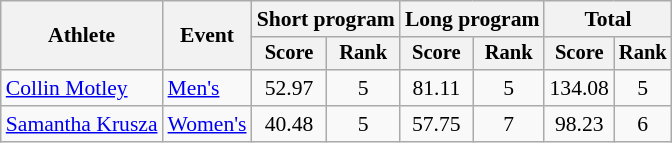<table class=wikitable style=font-size:90%;text-align:center>
<tr>
<th rowspan=2>Athlete</th>
<th rowspan=2>Event</th>
<th colspan=2>Short program</th>
<th colspan=2>Long program</th>
<th colspan=2>Total</th>
</tr>
<tr style=font-size:95%>
<th>Score</th>
<th>Rank</th>
<th>Score</th>
<th>Rank</th>
<th>Score</th>
<th>Rank</th>
</tr>
<tr>
<td align=left><a href='#'>Collin Motley</a></td>
<td align=left><a href='#'>Men's</a></td>
<td>52.97</td>
<td>5</td>
<td>81.11</td>
<td>5</td>
<td>134.08</td>
<td>5</td>
</tr>
<tr>
<td align=left><a href='#'>Samantha Krusza</a></td>
<td align=left><a href='#'>Women's</a></td>
<td>40.48</td>
<td>5</td>
<td>57.75</td>
<td>7</td>
<td>98.23</td>
<td>6</td>
</tr>
</table>
